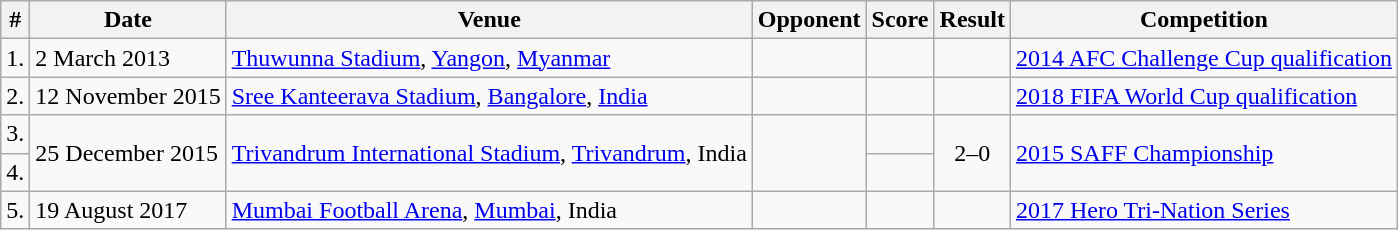<table class="wikitable">
<tr>
<th>#</th>
<th>Date</th>
<th>Venue</th>
<th>Opponent</th>
<th>Score</th>
<th>Result</th>
<th>Competition</th>
</tr>
<tr>
<td>1.</td>
<td>2 March 2013</td>
<td><a href='#'>Thuwunna Stadium</a>, <a href='#'>Yangon</a>, <a href='#'>Myanmar</a></td>
<td></td>
<td></td>
<td></td>
<td><a href='#'>2014 AFC Challenge Cup qualification</a></td>
</tr>
<tr>
<td>2.</td>
<td>12 November 2015</td>
<td><a href='#'>Sree Kanteerava Stadium</a>, <a href='#'>Bangalore</a>, <a href='#'>India</a></td>
<td></td>
<td></td>
<td></td>
<td><a href='#'>2018 FIFA World Cup qualification</a></td>
</tr>
<tr>
<td>3.</td>
<td rowspan=2>25 December 2015</td>
<td rowspan=2><a href='#'>Trivandrum International Stadium</a>, <a href='#'>Trivandrum</a>, India</td>
<td rowspan=2></td>
<td></td>
<td rowspan=2 style="text-align:center;">2–0</td>
<td rowspan=2><a href='#'>2015 SAFF Championship</a></td>
</tr>
<tr>
<td>4.</td>
<td></td>
</tr>
<tr>
<td>5.</td>
<td>19 August 2017</td>
<td><a href='#'>Mumbai Football Arena</a>, <a href='#'>Mumbai</a>, India</td>
<td></td>
<td></td>
<td></td>
<td><a href='#'>2017 Hero Tri-Nation Series</a></td>
</tr>
</table>
